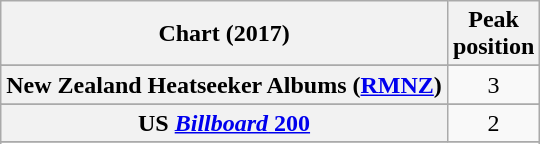<table class="wikitable sortable plainrowheaders" style="text-align:center">
<tr>
<th scope="col">Chart (2017)</th>
<th scope="col">Peak<br> position</th>
</tr>
<tr>
</tr>
<tr>
</tr>
<tr>
</tr>
<tr>
<th scope="row">New Zealand Heatseeker Albums (<a href='#'>RMNZ</a>)</th>
<td>3</td>
</tr>
<tr>
</tr>
<tr>
</tr>
<tr>
</tr>
<tr>
<th scope="row">US <a href='#'><em>Billboard</em> 200</a></th>
<td>2</td>
</tr>
<tr>
</tr>
<tr>
</tr>
</table>
